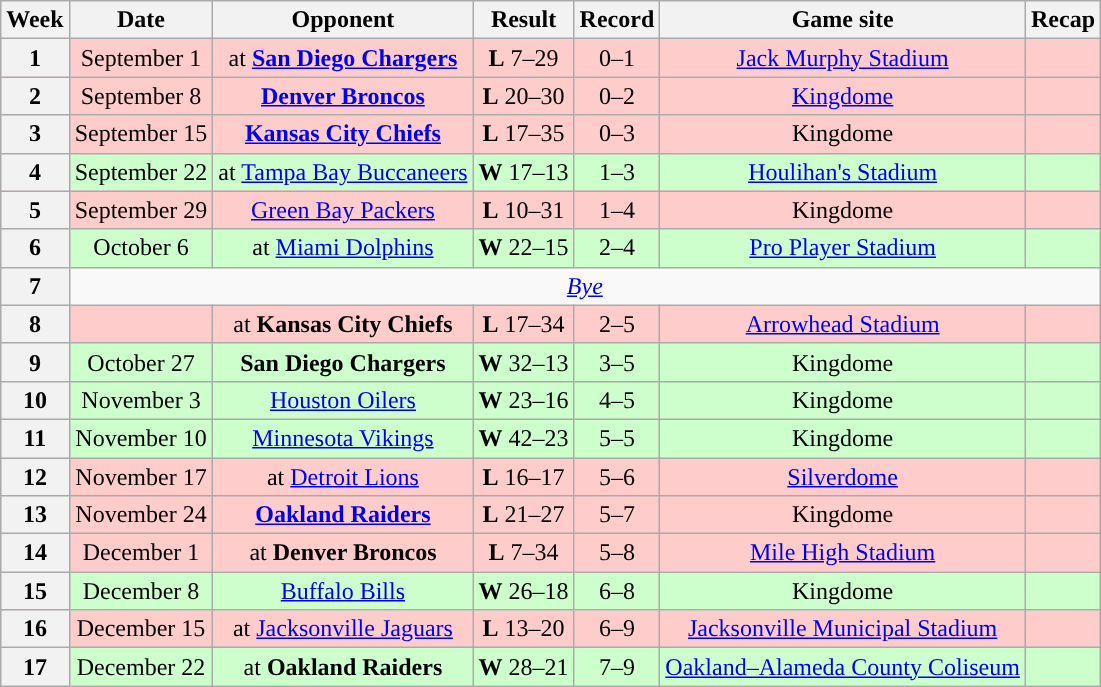<table class="wikitable" style="text-align:center">
<tr>
<th>Week</th>
<th>Date</th>
<th>Opponent</th>
<th>Result</th>
<th>Record</th>
<th>Game site</th>
<th>Recap</th>
</tr>
<tr style="background:#fcc">
<th>1</th>
<td>September 1</td>
<td>at <strong><a href='#'>San Diego Chargers</a></strong></td>
<td><strong>L</strong> 7–29</td>
<td>0–1</td>
<td><a href='#'>Jack Murphy Stadium</a></td>
<td></td>
</tr>
<tr style="background:#fcc">
<th>2</th>
<td>September 8</td>
<td><strong><a href='#'>Denver Broncos</a></strong></td>
<td><strong>L</strong> 20–30</td>
<td>0–2</td>
<td><a href='#'>Kingdome</a></td>
<td></td>
</tr>
<tr style="background:#fcc">
<th>3</th>
<td>September 15</td>
<td><strong><a href='#'>Kansas City Chiefs</a></strong></td>
<td><strong>L</strong> 17–35</td>
<td>0–3</td>
<td>Kingdome</td>
<td></td>
</tr>
<tr style="background:#cfc">
<th>4</th>
<td>September 22</td>
<td>at <a href='#'>Tampa Bay Buccaneers</a></td>
<td><strong>W</strong> 17–13</td>
<td>1–3</td>
<td><a href='#'>Houlihan's Stadium</a></td>
<td></td>
</tr>
<tr style="background:#fcc">
<th>5</th>
<td>September 29</td>
<td><a href='#'>Green Bay Packers</a></td>
<td><strong>L</strong> 10–31</td>
<td>1–4</td>
<td>Kingdome</td>
<td></td>
</tr>
<tr style="background:#cfc">
<th>6</th>
<td>October 6</td>
<td>at <a href='#'>Miami Dolphins</a></td>
<td><strong>W</strong> 22–15</td>
<td>2–4</td>
<td><a href='#'>Pro Player Stadium</a></td>
<td></td>
</tr>
<tr>
<th>7</th>
<td colspan="6"><em><a href='#'>Bye</a></em></td>
</tr>
<tr style="background:#fcc">
<th>8</th>
<td></td>
<td>at <strong>Kansas City Chiefs</strong></td>
<td><strong>L</strong> 17–34</td>
<td>2–5</td>
<td><a href='#'>Arrowhead Stadium</a></td>
<td></td>
</tr>
<tr style="background:#cfc">
<th>9</th>
<td>October 27</td>
<td><strong>San Diego Chargers</strong></td>
<td><strong>W</strong> 32–13</td>
<td>3–5</td>
<td>Kingdome</td>
<td></td>
</tr>
<tr style="background:#cfc">
<th>10</th>
<td>November 3</td>
<td><a href='#'>Houston Oilers</a></td>
<td><strong>W</strong> 23–16</td>
<td>4–5</td>
<td>Kingdome</td>
<td></td>
</tr>
<tr style="background:#cfc">
<th>11</th>
<td>November 10</td>
<td><a href='#'>Minnesota Vikings</a></td>
<td><strong>W</strong> 42–23</td>
<td>5–5</td>
<td>Kingdome</td>
<td></td>
</tr>
<tr style="background:#fcc">
<th>12</th>
<td>November 17</td>
<td>at <a href='#'>Detroit Lions</a></td>
<td><strong>L</strong> 16–17</td>
<td>5–6</td>
<td><a href='#'>Silverdome</a></td>
<td></td>
</tr>
<tr style="background:#fcc">
<th>13</th>
<td>November 24</td>
<td><strong><a href='#'>Oakland Raiders</a></strong></td>
<td><strong>L</strong> 21–27</td>
<td>5–7</td>
<td>Kingdome</td>
<td></td>
</tr>
<tr style="background:#fcc">
<th>14</th>
<td>December 1</td>
<td>at <strong>Denver Broncos</strong></td>
<td><strong>L</strong> 7–34</td>
<td>5–8</td>
<td><a href='#'>Mile High Stadium</a></td>
<td></td>
</tr>
<tr style="background:#cfc">
<th>15</th>
<td>December 8</td>
<td><a href='#'>Buffalo Bills</a></td>
<td><strong>W</strong> 26–18</td>
<td>6–8</td>
<td>Kingdome</td>
<td></td>
</tr>
<tr style="background:#fcc">
<th>16</th>
<td>December 15</td>
<td>at <a href='#'>Jacksonville Jaguars</a></td>
<td><strong>L</strong> 13–20</td>
<td>6–9</td>
<td><a href='#'>Jacksonville Municipal Stadium</a></td>
<td></td>
</tr>
<tr style="background:#cfc">
<th>17</th>
<td>December 22</td>
<td>at <strong>Oakland Raiders</strong></td>
<td><strong>W</strong> 28–21</td>
<td>7–9</td>
<td><a href='#'>Oakland–Alameda County Coliseum</a></td>
<td></td>
</tr>
</table>
